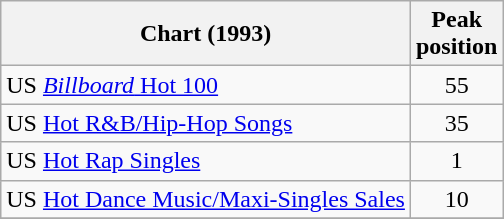<table class="wikitable">
<tr>
<th>Chart (1993)</th>
<th>Peak<br> position</th>
</tr>
<tr>
<td>US <a href='#'><em>Billboard</em> Hot 100</a></td>
<td align="center">55</td>
</tr>
<tr>
<td>US <a href='#'>Hot R&B/Hip-Hop Songs</a></td>
<td align="center">35</td>
</tr>
<tr>
<td>US <a href='#'>Hot Rap Singles</a></td>
<td align="center">1</td>
</tr>
<tr>
<td>US <a href='#'>Hot Dance Music/Maxi-Singles Sales</a></td>
<td align="center">10</td>
</tr>
<tr>
</tr>
</table>
